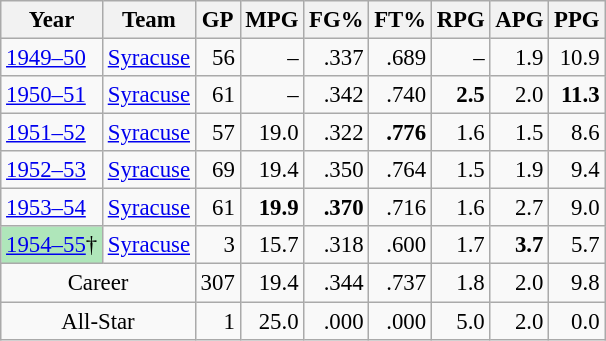<table class="wikitable sortable" style="font-size:95%; text-align:right;">
<tr>
<th>Year</th>
<th>Team</th>
<th>GP</th>
<th>MPG</th>
<th>FG%</th>
<th>FT%</th>
<th>RPG</th>
<th>APG</th>
<th>PPG</th>
</tr>
<tr>
<td style="text-align:left;"><a href='#'>1949–50</a></td>
<td style="text-align:left;"><a href='#'>Syracuse</a></td>
<td>56</td>
<td>–</td>
<td>.337</td>
<td>.689</td>
<td>–</td>
<td>1.9</td>
<td>10.9</td>
</tr>
<tr>
<td style="text-align:left;"><a href='#'>1950–51</a></td>
<td style="text-align:left;"><a href='#'>Syracuse</a></td>
<td>61</td>
<td>–</td>
<td>.342</td>
<td>.740</td>
<td><strong>2.5</strong></td>
<td>2.0</td>
<td><strong>11.3</strong></td>
</tr>
<tr>
<td style="text-align:left;"><a href='#'>1951–52</a></td>
<td style="text-align:left;"><a href='#'>Syracuse</a></td>
<td>57</td>
<td>19.0</td>
<td>.322</td>
<td><strong>.776</strong></td>
<td>1.6</td>
<td>1.5</td>
<td>8.6</td>
</tr>
<tr>
<td style="text-align:left;"><a href='#'>1952–53</a></td>
<td style="text-align:left;"><a href='#'>Syracuse</a></td>
<td>69</td>
<td>19.4</td>
<td>.350</td>
<td>.764</td>
<td>1.5</td>
<td>1.9</td>
<td>9.4</td>
</tr>
<tr>
<td style="text-align:left;"><a href='#'>1953–54</a></td>
<td style="text-align:left;"><a href='#'>Syracuse</a></td>
<td>61</td>
<td><strong>19.9</strong></td>
<td><strong>.370</strong></td>
<td>.716</td>
<td>1.6</td>
<td>2.7</td>
<td>9.0</td>
</tr>
<tr>
<td style="text-align:left;background:#afe6ba;"><a href='#'>1954–55</a>†</td>
<td style="text-align:left;"><a href='#'>Syracuse</a></td>
<td>3</td>
<td>15.7</td>
<td>.318</td>
<td>.600</td>
<td>1.7</td>
<td><strong>3.7</strong></td>
<td>5.7</td>
</tr>
<tr class="sortbottom">
<td colspan="2" style="text-align:center;">Career</td>
<td>307</td>
<td>19.4</td>
<td>.344</td>
<td>.737</td>
<td>1.8</td>
<td>2.0</td>
<td>9.8</td>
</tr>
<tr class="sortbottom">
<td colspan="2" style="text-align:center;">All-Star</td>
<td>1</td>
<td>25.0</td>
<td>.000</td>
<td>.000</td>
<td>5.0</td>
<td>2.0</td>
<td>0.0</td>
</tr>
</table>
